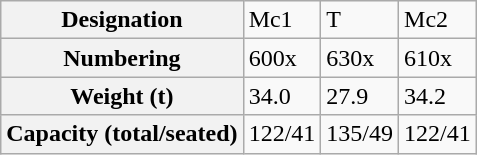<table class="wikitable">
<tr>
<th>Designation</th>
<td>Mc1</td>
<td>T</td>
<td>Mc2</td>
</tr>
<tr>
<th>Numbering</th>
<td>600x</td>
<td>630x</td>
<td>610x</td>
</tr>
<tr>
<th>Weight (t)</th>
<td>34.0</td>
<td>27.9</td>
<td>34.2</td>
</tr>
<tr>
<th>Capacity (total/seated)</th>
<td>122/41</td>
<td>135/49</td>
<td>122/41</td>
</tr>
</table>
